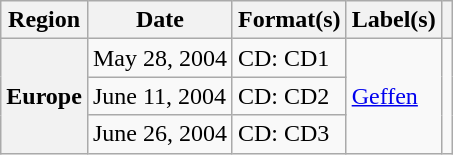<table class="wikitable plainrowheaders">
<tr>
<th scope="col">Region</th>
<th scope="col">Date</th>
<th scope="col">Format(s)</th>
<th scope="col">Label(s)</th>
<th scope="col"></th>
</tr>
<tr>
<th scope="row" rowspan="3">Europe</th>
<td>May 28, 2004</td>
<td>CD: CD1</td>
<td rowspan="3"><a href='#'>Geffen</a></td>
<td rowspan="3"></td>
</tr>
<tr>
<td>June 11, 2004</td>
<td>CD: CD2</td>
</tr>
<tr>
<td>June 26, 2004</td>
<td>CD: CD3</td>
</tr>
</table>
